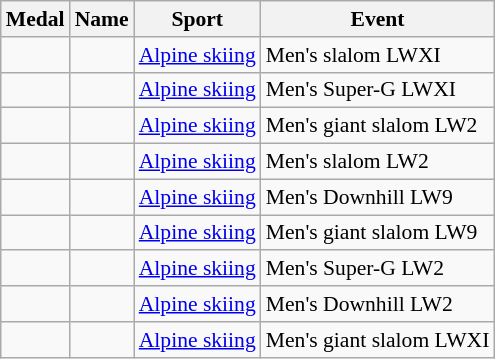<table class="wikitable sortable" style="font-size:90%">
<tr>
<th>Medal</th>
<th>Name</th>
<th>Sport</th>
<th>Event</th>
</tr>
<tr>
<td></td>
<td></td>
<td><a href='#'>Alpine skiing</a></td>
<td>Men's slalom LWXI</td>
</tr>
<tr>
<td></td>
<td></td>
<td><a href='#'>Alpine skiing</a></td>
<td>Men's Super-G LWXI</td>
</tr>
<tr>
<td></td>
<td></td>
<td><a href='#'>Alpine skiing</a></td>
<td>Men's giant slalom LW2</td>
</tr>
<tr>
<td></td>
<td></td>
<td><a href='#'>Alpine skiing</a></td>
<td>Men's slalom LW2</td>
</tr>
<tr>
<td></td>
<td></td>
<td><a href='#'>Alpine skiing</a></td>
<td>Men's Downhill LW9</td>
</tr>
<tr>
<td></td>
<td></td>
<td><a href='#'>Alpine skiing</a></td>
<td>Men's giant slalom LW9</td>
</tr>
<tr>
<td></td>
<td></td>
<td><a href='#'>Alpine skiing</a></td>
<td>Men's Super-G LW2</td>
</tr>
<tr>
<td></td>
<td></td>
<td><a href='#'>Alpine skiing</a></td>
<td>Men's Downhill LW2</td>
</tr>
<tr>
<td></td>
<td></td>
<td><a href='#'>Alpine skiing</a></td>
<td>Men's giant slalom LWXI</td>
</tr>
</table>
